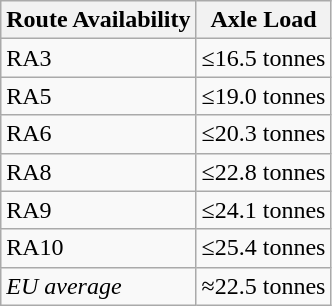<table class="wikitable">
<tr>
<th>Route Availability</th>
<th>Axle Load</th>
</tr>
<tr>
<td>RA3</td>
<td>≤16.5 tonnes</td>
</tr>
<tr>
<td>RA5</td>
<td>≤19.0 tonnes</td>
</tr>
<tr>
<td>RA6</td>
<td>≤20.3 tonnes</td>
</tr>
<tr>
<td>RA8</td>
<td>≤22.8 tonnes</td>
</tr>
<tr>
<td>RA9</td>
<td>≤24.1 tonnes</td>
</tr>
<tr>
<td>RA10</td>
<td>≤25.4 tonnes</td>
</tr>
<tr>
<td><em>EU average</em></td>
<td>≈22.5 tonnes</td>
</tr>
</table>
